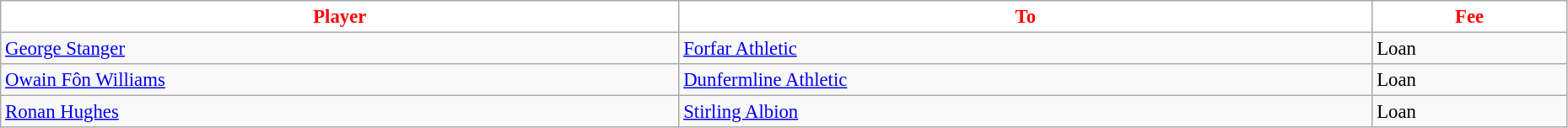<table class="wikitable" style="text-align:left; font-size:95%;width:98%;">
<tr>
<th style="background:white; color:red;">Player</th>
<th style="background:white; color:red;">To</th>
<th style="background:white; color:red;">Fee</th>
</tr>
<tr>
<td> <a href='#'>George Stanger</a></td>
<td> <a href='#'>Forfar Athletic</a></td>
<td>Loan</td>
</tr>
<tr>
<td> <a href='#'>Owain Fôn Williams</a></td>
<td> <a href='#'>Dunfermline Athletic</a></td>
<td>Loan</td>
</tr>
<tr>
<td> <a href='#'>Ronan Hughes</a></td>
<td> <a href='#'>Stirling Albion</a></td>
<td>Loan</td>
</tr>
</table>
